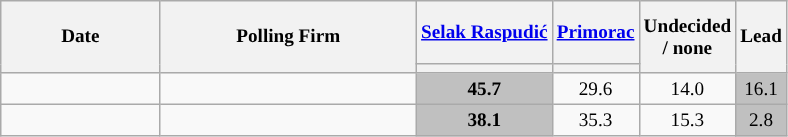<table class="wikitable" style="text-align:center; font-size:80%">
<tr style="height:42px;">
<th style="width:100px;" rowspan="2">Date</th>
<th style="width:165px;" rowspan="2">Polling Firm</th>
<th><a href='#'>Selak Raspudić</a></th>
<th><a href='#'>Primorac</a></th>
<th style="width:40px;" rowspan="2">Undecided / none</th>
<th style="width:20px;" rowspan="2">Lead</th>
</tr>
<tr>
<th style="background:"></th>
<th style="background:"></th>
</tr>
<tr>
<td></td>
<td></td>
<td style="background:#C0C0C0"><strong>45.7</strong></td>
<td>29.6</td>
<td>14.0</td>
<td style="background:#C0C0C0; color:black;">16.1</td>
</tr>
<tr>
<td></td>
<td></td>
<td style="background:#C0C0C0"><strong>38.1</strong></td>
<td>35.3</td>
<td>15.3</td>
<td style="background:#C0C0C0; color:black;">2.8</td>
</tr>
</table>
